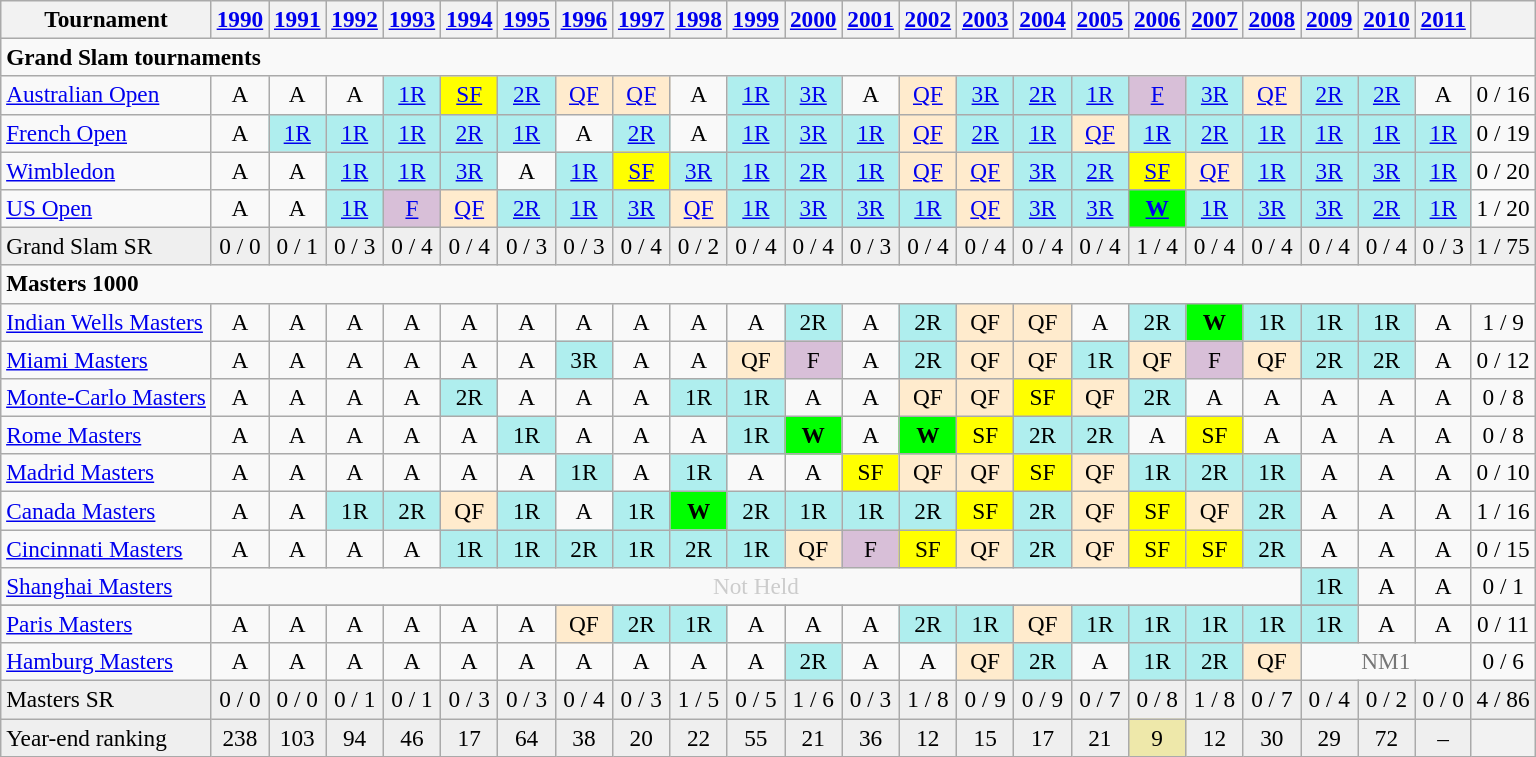<table class=wikitable style=text-align:center;font-size:97%>
<tr>
<th>Tournament</th>
<th><a href='#'>1990</a></th>
<th><a href='#'>1991</a></th>
<th><a href='#'>1992</a></th>
<th><a href='#'>1993</a></th>
<th><a href='#'>1994</a></th>
<th><a href='#'>1995</a></th>
<th><a href='#'>1996</a></th>
<th><a href='#'>1997</a></th>
<th><a href='#'>1998</a></th>
<th><a href='#'>1999</a></th>
<th><a href='#'>2000</a></th>
<th><a href='#'>2001</a></th>
<th><a href='#'>2002</a></th>
<th><a href='#'>2003</a></th>
<th><a href='#'>2004</a></th>
<th><a href='#'>2005</a></th>
<th><a href='#'>2006</a></th>
<th><a href='#'>2007</a></th>
<th><a href='#'>2008</a></th>
<th><a href='#'>2009</a></th>
<th><a href='#'>2010</a></th>
<th><a href='#'>2011</a></th>
<th></th>
</tr>
<tr>
<td colspan=25 align=left><strong>Grand Slam tournaments</strong></td>
</tr>
<tr>
<td align=left><a href='#'>Australian Open</a></td>
<td>A</td>
<td>A</td>
<td>A</td>
<td bgcolor=#afeeee><a href='#'>1R</a></td>
<td bgcolor=yellow><a href='#'>SF</a></td>
<td bgcolor=#afeeee><a href='#'>2R</a></td>
<td bgcolor=#ffebcd><a href='#'>QF</a></td>
<td bgcolor=#ffebcd><a href='#'>QF</a></td>
<td>A</td>
<td bgcolor=#afeeee><a href='#'>1R</a></td>
<td bgcolor=#afeeee><a href='#'>3R</a></td>
<td>A</td>
<td bgcolor=#ffebcd><a href='#'>QF</a></td>
<td bgcolor=#afeeee><a href='#'>3R</a></td>
<td bgcolor=#afeeee><a href='#'>2R</a></td>
<td bgcolor=#afeeee><a href='#'>1R</a></td>
<td bgcolor=#D8BFD8><a href='#'>F</a></td>
<td bgcolor=#afeeee><a href='#'>3R</a></td>
<td bgcolor=#ffebcd><a href='#'>QF</a></td>
<td bgcolor=#afeeee><a href='#'>2R</a></td>
<td bgcolor=#afeeee><a href='#'>2R</a></td>
<td>A</td>
<td>0 / 16</td>
</tr>
<tr>
<td align=left><a href='#'>French Open</a></td>
<td>A</td>
<td bgcolor=#afeeee><a href='#'>1R</a></td>
<td bgcolor=#afeeee><a href='#'>1R</a></td>
<td bgcolor=#afeeee><a href='#'>1R</a></td>
<td bgcolor=#afeeee><a href='#'>2R</a></td>
<td bgcolor=#afeeee><a href='#'>1R</a></td>
<td>A</td>
<td bgcolor=#afeeee><a href='#'>2R</a></td>
<td>A</td>
<td bgcolor=#afeeee><a href='#'>1R</a></td>
<td bgcolor=#afeeee><a href='#'>3R</a></td>
<td bgcolor=#afeeee><a href='#'>1R</a></td>
<td bgcolor=#ffebcd><a href='#'>QF</a></td>
<td bgcolor=#afeeee><a href='#'>2R</a></td>
<td bgcolor=#afeeee><a href='#'>1R</a></td>
<td bgcolor=#ffebcd><a href='#'>QF</a></td>
<td bgcolor=#afeeee><a href='#'>1R</a></td>
<td bgcolor=#afeeee><a href='#'>2R</a></td>
<td bgcolor=#afeeee><a href='#'>1R</a></td>
<td bgcolor=#afeeee><a href='#'>1R</a></td>
<td bgcolor=#afeeee><a href='#'>1R</a></td>
<td bgcolor=#afeeee><a href='#'>1R</a></td>
<td>0 / 19</td>
</tr>
<tr>
<td align=left><a href='#'>Wimbledon</a></td>
<td>A</td>
<td>A</td>
<td bgcolor=#afeeee><a href='#'>1R</a></td>
<td bgcolor=#afeeee><a href='#'>1R</a></td>
<td bgcolor=#afeeee><a href='#'>3R</a></td>
<td>A</td>
<td bgcolor=#afeeee><a href='#'>1R</a></td>
<td bgcolor=yellow><a href='#'>SF</a></td>
<td bgcolor=#afeeee><a href='#'>3R</a></td>
<td bgcolor=#afeeee><a href='#'>1R</a></td>
<td bgcolor=#afeeee><a href='#'>2R</a></td>
<td bgcolor=#afeeee><a href='#'>1R</a></td>
<td bgcolor=#ffebcd><a href='#'>QF</a></td>
<td bgcolor=#ffebcd><a href='#'>QF</a></td>
<td bgcolor=#afeeee><a href='#'>3R</a></td>
<td bgcolor=#afeeee><a href='#'>2R</a></td>
<td bgcolor=yellow><a href='#'>SF</a></td>
<td bgcolor=#ffebcd><a href='#'>QF</a></td>
<td bgcolor=#afeeee><a href='#'>1R</a></td>
<td bgcolor=#afeeee><a href='#'>3R</a></td>
<td bgcolor=#afeeee><a href='#'>3R</a></td>
<td bgcolor=#afeeee><a href='#'>1R</a></td>
<td>0 / 20</td>
</tr>
<tr>
<td align=left><a href='#'>US Open</a></td>
<td>A</td>
<td>A</td>
<td bgcolor=#afeeee><a href='#'>1R</a></td>
<td bgcolor=#D8BFD8><a href='#'>F</a></td>
<td bgcolor=#ffebcd><a href='#'>QF</a></td>
<td bgcolor=#afeeee><a href='#'>2R</a></td>
<td bgcolor=#afeeee><a href='#'>1R</a></td>
<td bgcolor=#afeeee><a href='#'>3R</a></td>
<td bgcolor=#ffebcd><a href='#'>QF</a></td>
<td bgcolor=#afeeee><a href='#'>1R</a></td>
<td bgcolor=#afeeee><a href='#'>3R</a></td>
<td bgcolor=#afeeee><a href='#'>3R</a></td>
<td bgcolor=#afeeee><a href='#'>1R</a></td>
<td bgcolor=#ffebcd><a href='#'>QF</a></td>
<td bgcolor=#afeeee><a href='#'>3R</a></td>
<td bgcolor=#afeeee><a href='#'>3R</a></td>
<td bgcolor=lime><a href='#'><strong>W</strong></a></td>
<td bgcolor=#afeeee><a href='#'>1R</a></td>
<td bgcolor=#afeeee><a href='#'>3R</a></td>
<td bgcolor=#afeeee><a href='#'>3R</a></td>
<td bgcolor=#afeeee><a href='#'>2R</a></td>
<td bgcolor=#afeeee><a href='#'>1R</a></td>
<td>1 / 20</td>
</tr>
<tr bgcolor=#efefef>
<td align=left>Grand Slam SR</td>
<td>0 / 0</td>
<td>0 / 1</td>
<td>0 / 3</td>
<td>0 / 4</td>
<td>0 / 4</td>
<td>0 / 3</td>
<td>0 / 3</td>
<td>0 / 4</td>
<td>0 / 2</td>
<td>0 / 4</td>
<td>0 / 4</td>
<td>0 / 3</td>
<td>0 / 4</td>
<td>0 / 4</td>
<td>0 / 4</td>
<td>0 / 4</td>
<td>1 / 4</td>
<td>0 / 4</td>
<td>0 / 4</td>
<td>0 / 4</td>
<td>0 / 4</td>
<td>0 / 3</td>
<td>1 / 75</td>
</tr>
<tr>
<td colspan=25 align=left><strong>Masters 1000</strong></td>
</tr>
<tr>
<td align=left><a href='#'>Indian Wells Masters</a></td>
<td>A</td>
<td>A</td>
<td>A</td>
<td>A</td>
<td>A</td>
<td>A</td>
<td>A</td>
<td>A</td>
<td>A</td>
<td>A</td>
<td bgcolor=#afeeee>2R</td>
<td>A</td>
<td bgcolor=#afeeee>2R</td>
<td bgcolor=#ffebcd>QF</td>
<td bgcolor=#ffebcd>QF</td>
<td>A</td>
<td bgcolor=#afeeee>2R</td>
<td bgcolor=lime><strong>W</strong></td>
<td bgcolor=#afeeee>1R</td>
<td bgcolor=#afeeee>1R</td>
<td bgcolor=#afeeee>1R</td>
<td>A</td>
<td>1 / 9</td>
</tr>
<tr>
<td align=left><a href='#'>Miami Masters</a></td>
<td>A</td>
<td>A</td>
<td>A</td>
<td>A</td>
<td>A</td>
<td>A</td>
<td bgcolor=#afeeee>3R</td>
<td>A</td>
<td>A</td>
<td bgcolor=#ffebcd>QF</td>
<td bgcolor=#D8BFD8>F</td>
<td>A</td>
<td bgcolor=#afeeee>2R</td>
<td bgcolor=#ffebcd>QF</td>
<td bgcolor=#ffebcd>QF</td>
<td bgcolor=#afeeee>1R</td>
<td bgcolor=#ffebcd>QF</td>
<td bgcolor=#D8BFD8>F</td>
<td bgcolor=#ffebcd>QF</td>
<td bgcolor=#afeeee>2R</td>
<td bgcolor=#afeeee>2R</td>
<td>A</td>
<td>0 / 12</td>
</tr>
<tr>
<td align=left><a href='#'>Monte-Carlo Masters</a></td>
<td>A</td>
<td>A</td>
<td>A</td>
<td>A</td>
<td bgcolor=#afeeee>2R</td>
<td>A</td>
<td>A</td>
<td>A</td>
<td bgcolor=#afeeee>1R</td>
<td bgcolor=#afeeee>1R</td>
<td>A</td>
<td>A</td>
<td bgcolor=#ffebcd>QF</td>
<td bgcolor=#ffebcd>QF</td>
<td bgcolor=yellow>SF</td>
<td bgcolor=#ffebcd>QF</td>
<td bgcolor=#afeeee>2R</td>
<td>A</td>
<td>A</td>
<td>A</td>
<td>A</td>
<td>A</td>
<td>0 / 8</td>
</tr>
<tr>
<td align=left><a href='#'>Rome Masters</a></td>
<td>A</td>
<td>A</td>
<td>A</td>
<td>A</td>
<td>A</td>
<td bgcolor=#afeeee>1R</td>
<td>A</td>
<td>A</td>
<td>A</td>
<td bgcolor=#afeeee>1R</td>
<td bgcolor=lime><strong>W</strong></td>
<td>A</td>
<td bgcolor=lime><strong>W</strong></td>
<td bgcolor=yellow>SF</td>
<td bgcolor=#afeeee>2R</td>
<td bgcolor=#afeeee>2R</td>
<td>A</td>
<td bgcolor=yellow>SF</td>
<td>A</td>
<td>A</td>
<td>A</td>
<td>A</td>
<td>0 / 8</td>
</tr>
<tr>
<td align=left><a href='#'>Madrid Masters</a></td>
<td>A</td>
<td>A</td>
<td>A</td>
<td>A</td>
<td>A</td>
<td>A</td>
<td bgcolor=#afeeee>1R</td>
<td>A</td>
<td bgcolor=#afeeee>1R</td>
<td>A</td>
<td>A</td>
<td bgcolor=yellow>SF</td>
<td bgcolor=#ffebcd>QF</td>
<td bgcolor=#ffebcd>QF</td>
<td bgcolor=yellow>SF</td>
<td bgcolor=#ffebcd>QF</td>
<td bgcolor=#afeeee>1R</td>
<td bgcolor=#afeeee>2R</td>
<td bgcolor=#afeeee>1R</td>
<td>A</td>
<td>A</td>
<td>A</td>
<td>0 / 10</td>
</tr>
<tr>
<td align=left><a href='#'>Canada Masters</a></td>
<td>A</td>
<td>A</td>
<td bgcolor=#afeeee>1R</td>
<td bgcolor=#afeeee>2R</td>
<td bgcolor=#ffebcd>QF</td>
<td bgcolor=#afeeee>1R</td>
<td>A</td>
<td bgcolor=#afeeee>1R</td>
<td bgcolor=lime><strong>W</strong></td>
<td bgcolor=#afeeee>2R</td>
<td bgcolor=#afeeee>1R</td>
<td bgcolor=#afeeee>1R</td>
<td bgcolor=#afeeee>2R</td>
<td bgcolor=yellow>SF</td>
<td bgcolor=#afeeee>2R</td>
<td bgcolor=#ffebcd>QF</td>
<td bgcolor=yellow>SF</td>
<td bgcolor=#ffebcd>QF</td>
<td bgcolor=#afeeee>2R</td>
<td>A</td>
<td>A</td>
<td>A</td>
<td>1 / 16</td>
</tr>
<tr>
<td align=left><a href='#'>Cincinnati Masters</a></td>
<td>A</td>
<td>A</td>
<td>A</td>
<td>A</td>
<td bgcolor=#afeeee>1R</td>
<td bgcolor=#afeeee>1R</td>
<td bgcolor=#afeeee>2R</td>
<td bgcolor=#afeeee>1R</td>
<td bgcolor=#afeeee>2R</td>
<td bgcolor=#afeeee>1R</td>
<td bgcolor=#ffebcd>QF</td>
<td bgcolor=#D8BFD8>F</td>
<td bgcolor=yellow>SF</td>
<td bgcolor=#ffebcd>QF</td>
<td bgcolor=#afeeee>2R</td>
<td bgcolor=#ffebcd>QF</td>
<td bgcolor=yellow>SF</td>
<td bgcolor=yellow>SF</td>
<td bgcolor=#afeeee>2R</td>
<td>A</td>
<td>A</td>
<td>A</td>
<td>0 / 15</td>
</tr>
<tr>
<td align=left><a href='#'>Shanghai Masters</a></td>
<td colspan=19 style=color:#cccccc>Not Held</td>
<td bgcolor=#afeeee>1R</td>
<td>A</td>
<td>A</td>
<td>0 / 1</td>
</tr>
<tr>
</tr>
<tr>
<td align=left><a href='#'>Paris Masters</a></td>
<td>A</td>
<td>A</td>
<td>A</td>
<td>A</td>
<td>A</td>
<td>A</td>
<td bgcolor=#ffebcd>QF</td>
<td bgcolor=#afeeee>2R</td>
<td bgcolor=#afeeee>1R</td>
<td>A</td>
<td>A</td>
<td>A</td>
<td bgcolor=#afeeee>2R</td>
<td bgcolor=#afeeee>1R</td>
<td bgcolor=#ffebcd>QF</td>
<td bgcolor=#afeeee>1R</td>
<td bgcolor=#afeeee>1R</td>
<td bgcolor=#afeeee>1R</td>
<td bgcolor=#afeeee>1R</td>
<td bgcolor=#afeeee>1R</td>
<td>A</td>
<td>A</td>
<td>0 / 11</td>
</tr>
<tr>
<td align=left><a href='#'>Hamburg Masters</a></td>
<td>A</td>
<td>A</td>
<td>A</td>
<td>A</td>
<td>A</td>
<td>A</td>
<td>A</td>
<td>A</td>
<td>A</td>
<td>A</td>
<td bgcolor=#afeeee>2R</td>
<td>A</td>
<td>A</td>
<td bgcolor=#ffebcd>QF</td>
<td bgcolor=#afeeee>2R</td>
<td>A</td>
<td bgcolor=#afeeee>1R</td>
<td bgcolor=#afeeee>2R</td>
<td bgcolor=#ffebcd>QF</td>
<td colspan=3 style=color:#767676>NM1</td>
<td>0 / 6</td>
</tr>
<tr bgcolor=#efefef>
<td align=left>Masters SR</td>
<td>0 / 0</td>
<td>0 / 0</td>
<td>0 / 1</td>
<td>0 / 1</td>
<td>0 / 3</td>
<td>0 / 3</td>
<td>0 / 4</td>
<td>0 / 3</td>
<td>1 / 5</td>
<td>0 / 5</td>
<td>1 / 6</td>
<td>0 / 3</td>
<td>1 / 8</td>
<td>0 / 9</td>
<td>0 / 9</td>
<td>0 / 7</td>
<td>0 / 8</td>
<td>1 / 8</td>
<td>0 / 7</td>
<td>0 / 4</td>
<td>0 / 2</td>
<td>0 / 0</td>
<td>4 / 86</td>
</tr>
<tr bgcolor=#efefef>
<td align=left>Year-end ranking</td>
<td>238</td>
<td>103</td>
<td>94</td>
<td>46</td>
<td>17</td>
<td>64</td>
<td>38</td>
<td>20</td>
<td>22</td>
<td>55</td>
<td>21</td>
<td>36</td>
<td>12</td>
<td>15</td>
<td>17</td>
<td>21</td>
<td bgcolor=#eee8AA>9</td>
<td>12</td>
<td>30</td>
<td>29</td>
<td>72</td>
<td>–</td>
<th></th>
</tr>
</table>
